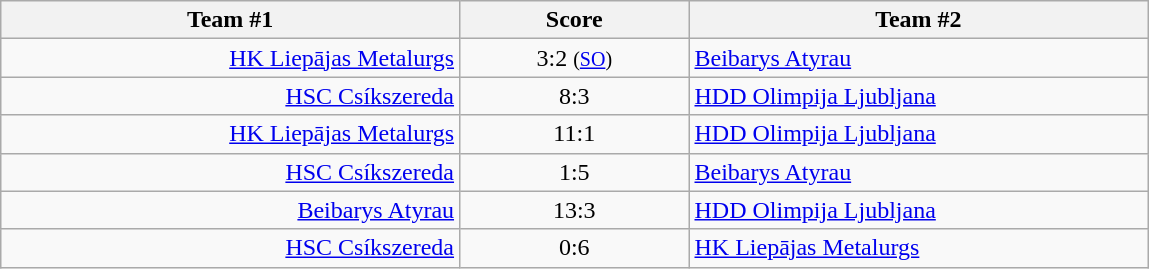<table class="wikitable" style="text-align: center;">
<tr>
<th width=22%>Team #1</th>
<th width=11%>Score</th>
<th width=22%>Team #2</th>
</tr>
<tr>
<td style="text-align: right;"><a href='#'>HK Liepājas Metalurgs</a> </td>
<td>3:2 <small>(<a href='#'>SO</a>)</small></td>
<td style="text-align: left;"> <a href='#'>Beibarys Atyrau</a></td>
</tr>
<tr>
<td style="text-align: right;"><a href='#'>HSC Csíkszereda</a> </td>
<td>8:3</td>
<td style="text-align: left;"> <a href='#'>HDD Olimpija Ljubljana</a></td>
</tr>
<tr>
<td style="text-align: right;"><a href='#'>HK Liepājas Metalurgs</a> </td>
<td>11:1</td>
<td style="text-align: left;"> <a href='#'>HDD Olimpija Ljubljana</a></td>
</tr>
<tr>
<td style="text-align: right;"><a href='#'>HSC Csíkszereda</a> </td>
<td>1:5</td>
<td style="text-align: left;"> <a href='#'>Beibarys Atyrau</a></td>
</tr>
<tr>
<td style="text-align: right;"><a href='#'>Beibarys Atyrau</a> </td>
<td>13:3</td>
<td style="text-align: left;"> <a href='#'>HDD Olimpija Ljubljana</a></td>
</tr>
<tr>
<td style="text-align: right;"><a href='#'>HSC Csíkszereda</a> </td>
<td>0:6</td>
<td style="text-align: left;"> <a href='#'>HK Liepājas Metalurgs</a></td>
</tr>
</table>
